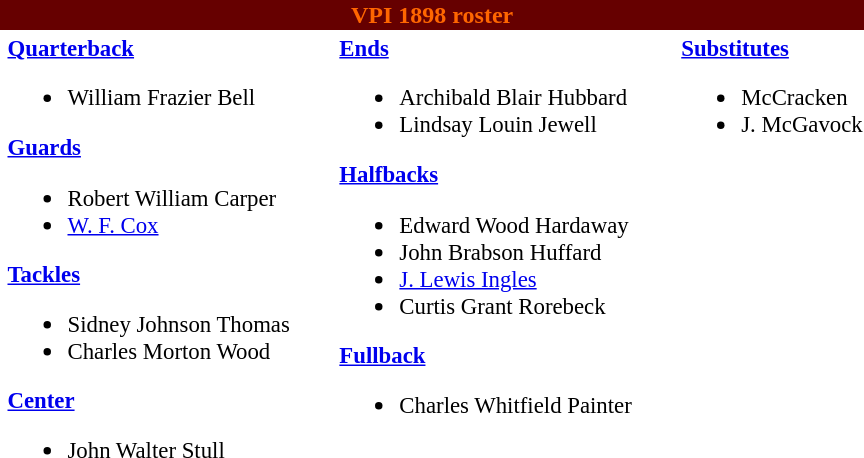<table class="toccolours" style="text-align: left;">
<tr>
<th colspan="9" style="background:#660000;color:#FF6600;text-align:center;"><span><strong>VPI 1898 roster</strong></span></th>
</tr>
<tr>
<td></td>
<td style="font-size:95%; vertical-align:top;"><strong><a href='#'>Quarterback</a></strong><br><ul><li>William Frazier Bell</li></ul><strong><a href='#'>Guards</a></strong><ul><li>Robert William Carper</li><li><a href='#'>W. F. Cox</a></li></ul><strong><a href='#'>Tackles</a></strong><ul><li>Sidney Johnson Thomas</li><li>Charles Morton Wood</li></ul><strong><a href='#'>Center</a></strong><ul><li>John Walter Stull</li></ul></td>
<td style="width: 25px;"></td>
<td style="font-size:95%; vertical-align:top;"><strong><a href='#'>Ends</a></strong><br><ul><li>Archibald Blair Hubbard</li><li>Lindsay Louin Jewell</li></ul><strong><a href='#'>Halfbacks</a></strong><ul><li>Edward Wood Hardaway</li><li>John Brabson Huffard</li><li><a href='#'>J. Lewis Ingles</a></li><li>Curtis Grant Rorebeck</li></ul><strong><a href='#'>Fullback</a></strong><ul><li>Charles Whitfield Painter</li></ul></td>
<td style="width: 25px;"></td>
<td style="font-size:95%; vertical-align:top;"><strong><a href='#'>Substitutes</a></strong><br><ul><li>McCracken</li><li>J. McGavock</li></ul></td>
</tr>
</table>
